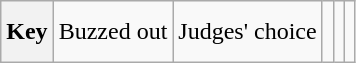<table class="wikitable" style="height:2.6em">
<tr>
<th>Key</th>
<td> Buzzed out</td>
<td> Judges' choice</td>
<td></td>
<td></td>
<td></td>
</tr>
</table>
